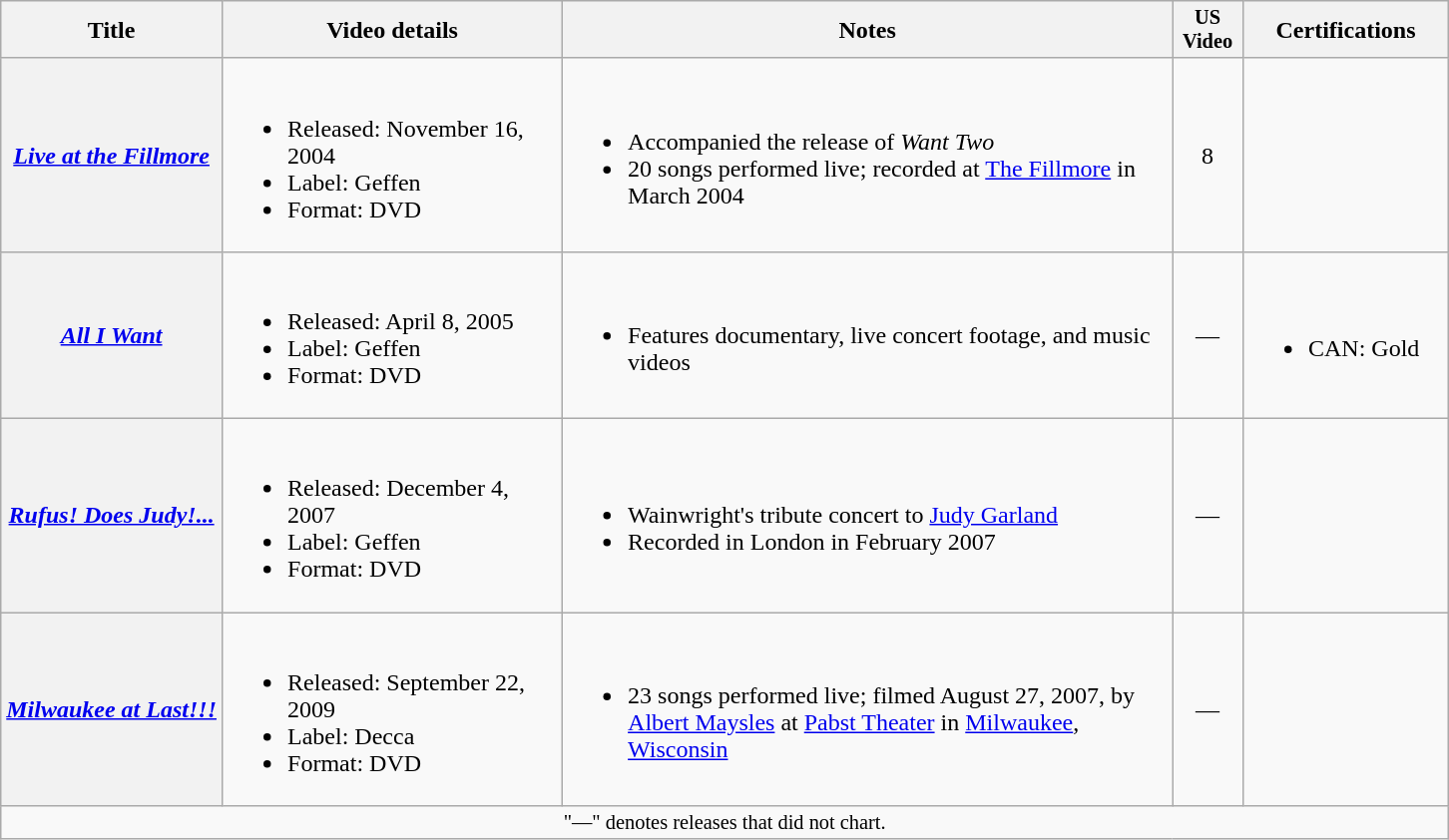<table class="wikitable plainrowheaders">
<tr>
<th scope="col">Title</th>
<th width="220">Video details</th>
<th width="400">Notes</th>
<th style="width:3em;font-size:85%">US<br>Video<br></th>
<th width="130">Certifications</th>
</tr>
<tr>
<th scope="row"><em><a href='#'>Live at the Fillmore</a></em></th>
<td><br><ul><li>Released: November 16, 2004</li><li>Label: Geffen</li><li>Format: DVD</li></ul></td>
<td><br><ul><li>Accompanied the release of <em>Want Two</em></li><li>20 songs performed live; recorded at <a href='#'>The Fillmore</a> in March 2004</li></ul></td>
<td align="center">8</td>
<td></td>
</tr>
<tr>
<th scope="row"><em><a href='#'>All I Want</a></em></th>
<td><br><ul><li>Released: April 8, 2005</li><li>Label: Geffen</li><li>Format: DVD</li></ul></td>
<td><br><ul><li>Features documentary, live concert footage, and music videos</li></ul></td>
<td align="center">—</td>
<td><br><ul><li>CAN: Gold</li></ul></td>
</tr>
<tr>
<th scope="row"><em><a href='#'>Rufus! Does Judy!...</a></em></th>
<td><br><ul><li>Released: December 4, 2007</li><li>Label: Geffen</li><li>Format: DVD</li></ul></td>
<td><br><ul><li>Wainwright's tribute concert to <a href='#'>Judy Garland</a></li><li>Recorded in London in February 2007</li></ul></td>
<td align="center">—</td>
<td></td>
</tr>
<tr>
<th scope="row"><em><a href='#'>Milwaukee at Last!&excl;!</a></em></th>
<td><br><ul><li>Released: September 22, 2009</li><li>Label: Decca</li><li>Format: DVD</li></ul></td>
<td><br><ul><li>23 songs performed live; filmed August 27, 2007, by <a href='#'>Albert Maysles</a> at <a href='#'>Pabst Theater</a> in <a href='#'>Milwaukee</a>, <a href='#'>Wisconsin</a></li></ul></td>
<td align="center">—</td>
<td></td>
</tr>
<tr>
<td align="center" colspan="5" style="font-size: 85%">"—" denotes releases that did not chart.</td>
</tr>
</table>
